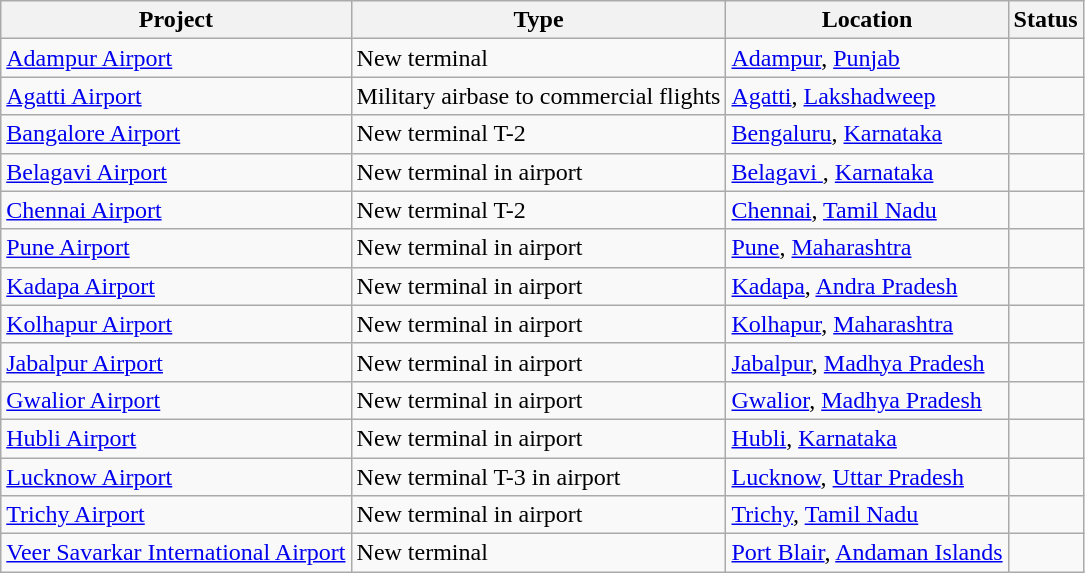<table class="wikitable sortable">
<tr>
<th>Project</th>
<th>Type</th>
<th>Location</th>
<th>Status</th>
</tr>
<tr>
<td><a href='#'>Adampur Airport</a></td>
<td>New terminal</td>
<td><a href='#'>Adampur</a>, <a href='#'>Punjab</a></td>
<td></td>
</tr>
<tr>
<td><a href='#'>Agatti Airport</a></td>
<td>Military airbase to commercial flights</td>
<td><a href='#'>Agatti</a>, <a href='#'>Lakshadweep</a></td>
<td></td>
</tr>
<tr>
<td><a href='#'>Bangalore Airport</a></td>
<td>New terminal T-2</td>
<td><a href='#'>Bengaluru</a>, <a href='#'>Karnataka</a></td>
<td></td>
</tr>
<tr>
<td><a href='#'>Belagavi Airport</a></td>
<td>New terminal in airport</td>
<td><a href='#'>Belagavi </a>, <a href='#'>Karnataka</a></td>
<td></td>
</tr>
<tr>
<td><a href='#'>Chennai Airport</a></td>
<td>New terminal T-2</td>
<td><a href='#'>Chennai</a>, <a href='#'>Tamil Nadu</a></td>
<td></td>
</tr>
<tr>
<td><a href='#'>Pune Airport</a></td>
<td>New terminal in airport</td>
<td><a href='#'>Pune</a>, <a href='#'>Maharashtra</a></td>
<td></td>
</tr>
<tr>
<td><a href='#'>Kadapa Airport</a></td>
<td>New terminal in airport</td>
<td><a href='#'>Kadapa</a>, <a href='#'>Andra Pradesh</a></td>
<td></td>
</tr>
<tr>
<td><a href='#'>Kolhapur Airport</a></td>
<td>New terminal in airport</td>
<td><a href='#'>Kolhapur</a>, <a href='#'>Maharashtra</a></td>
<td></td>
</tr>
<tr>
<td><a href='#'>Jabalpur Airport</a></td>
<td>New terminal in airport</td>
<td><a href='#'>Jabalpur</a>, <a href='#'>Madhya Pradesh</a></td>
<td></td>
</tr>
<tr>
<td><a href='#'>Gwalior Airport</a></td>
<td>New terminal in airport</td>
<td><a href='#'>Gwalior</a>, <a href='#'>Madhya Pradesh</a></td>
<td></td>
</tr>
<tr>
<td><a href='#'>Hubli Airport</a></td>
<td>New terminal in airport</td>
<td><a href='#'>Hubli</a>, <a href='#'>Karnataka</a></td>
<td></td>
</tr>
<tr>
<td><a href='#'>Lucknow Airport</a></td>
<td>New terminal T-3 in airport</td>
<td><a href='#'>Lucknow</a>, <a href='#'>Uttar Pradesh</a></td>
<td></td>
</tr>
<tr>
<td><a href='#'>Trichy Airport</a></td>
<td>New terminal in airport</td>
<td><a href='#'>Trichy</a>, <a href='#'>Tamil Nadu</a></td>
<td></td>
</tr>
<tr>
<td><a href='#'>Veer Savarkar International Airport</a></td>
<td>New terminal</td>
<td><a href='#'>Port Blair</a>, <a href='#'>Andaman Islands</a></td>
<td></td>
</tr>
</table>
